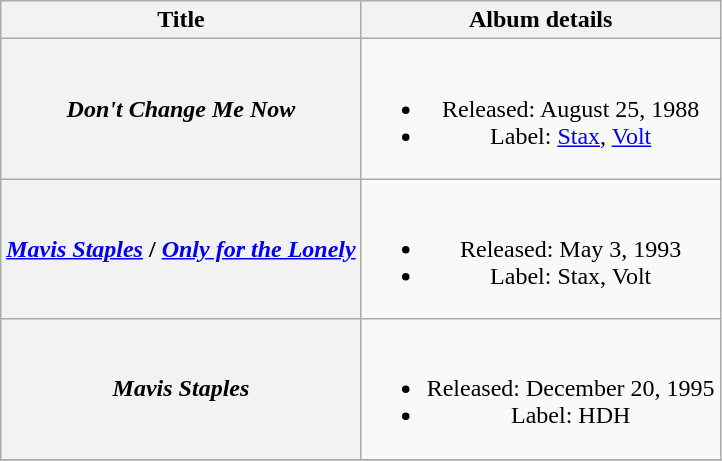<table class="wikitable plainrowheaders" style="text-align:center;">
<tr>
<th>Title</th>
<th>Album details</th>
</tr>
<tr>
<th scope = "row"><em>Don't Change Me Now</em></th>
<td><br><ul><li>Released: August 25, 1988</li><li>Label: <a href='#'>Stax</a>, <a href='#'>Volt</a></li></ul></td>
</tr>
<tr>
<th scope = "row"><em><a href='#'>Mavis Staples</a></em> / <em><a href='#'>Only for the Lonely</a></em></th>
<td><br><ul><li>Released: May 3, 1993</li><li>Label: Stax, Volt</li></ul></td>
</tr>
<tr>
<th scope = "row"><em>Mavis Staples</em></th>
<td><br><ul><li>Released: December 20, 1995</li><li>Label: HDH</li></ul></td>
</tr>
<tr>
</tr>
</table>
